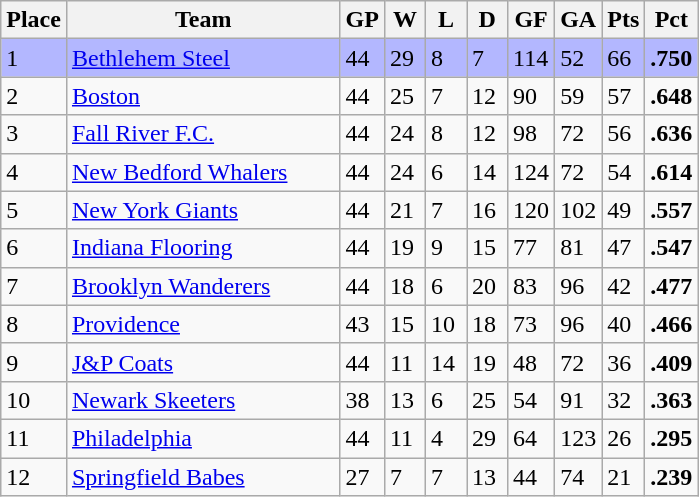<table class="wikitable">
<tr>
<th>Place</th>
<th width="175">Team</th>
<th width="20">GP</th>
<th width="20">W</th>
<th width="20">L</th>
<th width="20">D</th>
<th width="20">GF</th>
<th width="20">GA</th>
<th>Pts</th>
<th>Pct</th>
</tr>
<tr bgcolor=#b3b7ff>
<td>1</td>
<td><a href='#'>Bethlehem Steel</a></td>
<td>44</td>
<td>29</td>
<td>8</td>
<td>7</td>
<td>114</td>
<td>52</td>
<td>66</td>
<td><strong>.750</strong></td>
</tr>
<tr>
<td>2</td>
<td><a href='#'>Boston</a></td>
<td>44</td>
<td>25</td>
<td>7</td>
<td>12</td>
<td>90</td>
<td>59</td>
<td>57</td>
<td><strong>.648</strong></td>
</tr>
<tr>
<td>3</td>
<td><a href='#'>Fall River F.C.</a></td>
<td>44</td>
<td>24</td>
<td>8</td>
<td>12</td>
<td>98</td>
<td>72</td>
<td>56</td>
<td><strong>.636</strong></td>
</tr>
<tr>
<td>4</td>
<td><a href='#'>New Bedford Whalers</a></td>
<td>44</td>
<td>24</td>
<td>6</td>
<td>14</td>
<td>124</td>
<td>72</td>
<td>54</td>
<td><strong>.614</strong></td>
</tr>
<tr>
<td>5</td>
<td><a href='#'>New York Giants</a></td>
<td>44</td>
<td>21</td>
<td>7</td>
<td>16</td>
<td>120</td>
<td>102</td>
<td>49</td>
<td><strong>.557</strong></td>
</tr>
<tr>
<td>6</td>
<td><a href='#'>Indiana Flooring</a></td>
<td>44</td>
<td>19</td>
<td>9</td>
<td>15</td>
<td>77</td>
<td>81</td>
<td>47</td>
<td><strong>.547</strong></td>
</tr>
<tr>
<td>7</td>
<td><a href='#'>Brooklyn Wanderers</a></td>
<td>44</td>
<td>18</td>
<td>6</td>
<td>20</td>
<td>83</td>
<td>96</td>
<td>42</td>
<td><strong>.477</strong></td>
</tr>
<tr>
<td>8</td>
<td><a href='#'>Providence</a></td>
<td>43</td>
<td>15</td>
<td>10</td>
<td>18</td>
<td>73</td>
<td>96</td>
<td>40</td>
<td><strong>.466</strong></td>
</tr>
<tr>
<td>9</td>
<td><a href='#'>J&P Coats</a></td>
<td>44</td>
<td>11</td>
<td>14</td>
<td>19</td>
<td>48</td>
<td>72</td>
<td>36</td>
<td><strong>.409</strong></td>
</tr>
<tr>
<td>10</td>
<td><a href='#'>Newark Skeeters</a></td>
<td>38</td>
<td>13</td>
<td>6</td>
<td>25</td>
<td>54</td>
<td>91</td>
<td>32</td>
<td><strong>.363</strong></td>
</tr>
<tr>
<td>11</td>
<td><a href='#'>Philadelphia</a></td>
<td>44</td>
<td>11</td>
<td>4</td>
<td>29</td>
<td>64</td>
<td>123</td>
<td>26</td>
<td><strong>.295</strong></td>
</tr>
<tr>
<td>12</td>
<td><a href='#'>Springfield Babes</a></td>
<td>27</td>
<td>7</td>
<td>7</td>
<td>13</td>
<td>44</td>
<td>74</td>
<td>21</td>
<td><strong>.239</strong></td>
</tr>
</table>
